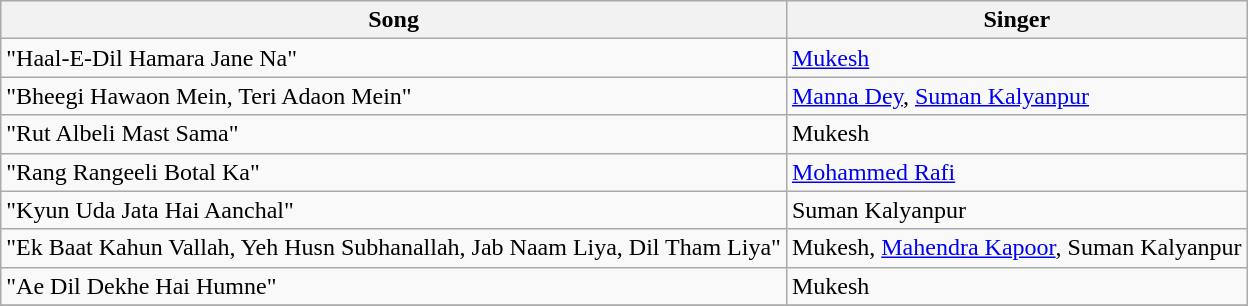<table class="wikitable">
<tr style="background:#d1e4fd;">
<th>Song</th>
<th>Singer</th>
</tr>
<tr>
<td>"Haal-E-Dil Hamara Jane Na"</td>
<td><a href='#'>Mukesh</a></td>
</tr>
<tr>
<td>"Bheegi Hawaon Mein, Teri Adaon Mein"</td>
<td><a href='#'>Manna Dey</a>, <a href='#'>Suman Kalyanpur</a></td>
</tr>
<tr>
<td>"Rut Albeli Mast Sama"</td>
<td>Mukesh</td>
</tr>
<tr>
<td>"Rang Rangeeli Botal Ka"</td>
<td><a href='#'>Mohammed Rafi</a></td>
</tr>
<tr>
<td>"Kyun Uda Jata Hai Aanchal"</td>
<td>Suman Kalyanpur</td>
</tr>
<tr>
<td>"Ek Baat Kahun Vallah, Yeh Husn Subhanallah, Jab Naam Liya, Dil Tham Liya"</td>
<td>Mukesh, <a href='#'>Mahendra Kapoor</a>, Suman Kalyanpur</td>
</tr>
<tr>
<td>"Ae Dil Dekhe Hai Humne"</td>
<td>Mukesh</td>
</tr>
<tr>
</tr>
</table>
